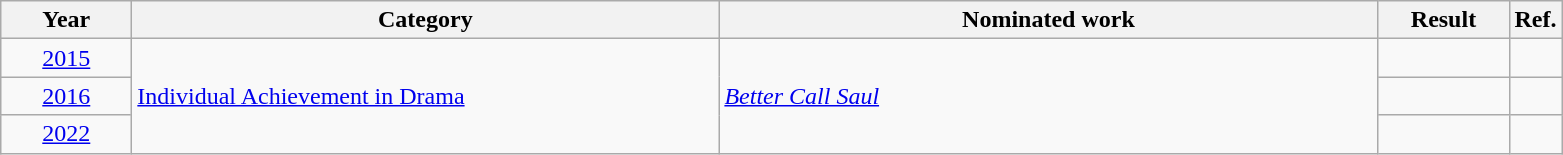<table class=wikitable>
<tr>
<th scope="col" style="width:5em;">Year</th>
<th scope="col" style="width:24em;">Category</th>
<th scope="col" style="width:27em;">Nominated work</th>
<th scope="col" style="width:5em;">Result</th>
<th>Ref.</th>
</tr>
<tr>
<td style="text-align:center;"><a href='#'>2015</a></td>
<td rowspan="3"><a href='#'>Individual Achievement in Drama</a></td>
<td rowspan="3"><em><a href='#'>Better Call Saul</a></em></td>
<td></td>
<td style="text-align:center;"></td>
</tr>
<tr>
<td style="text-align:center;"><a href='#'>2016</a></td>
<td></td>
<td style="text-align:center;"></td>
</tr>
<tr>
<td style="text-align:center;"><a href='#'>2022</a></td>
<td></td>
<td style="text-align:center;"></td>
</tr>
</table>
